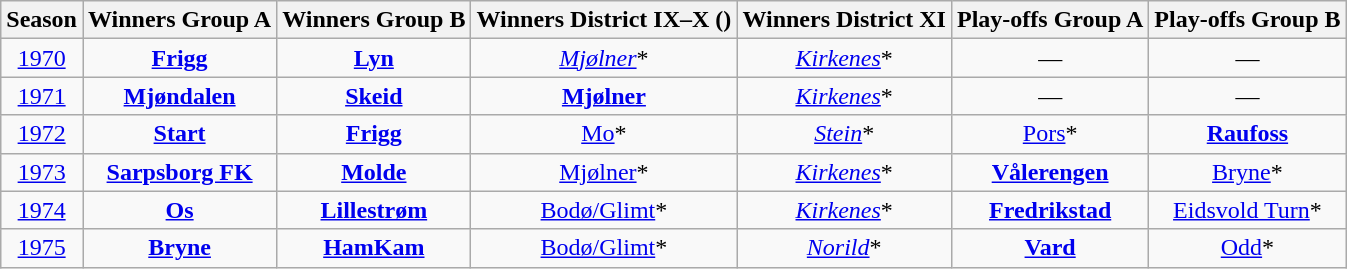<table class="wikitable sortable" style="text-align:center;">
<tr>
<th>Season</th>
<th>Winners Group A</th>
<th>Winners Group B</th>
<th>Winners District IX–X ()</th>
<th>Winners District XI</th>
<th>Play-offs Group A</th>
<th>Play-offs Group B</th>
</tr>
<tr>
<td><a href='#'>1970</a></td>
<td><strong><a href='#'>Frigg</a></strong></td>
<td><strong><a href='#'>Lyn</a></strong></td>
<td><em><a href='#'>Mjølner</a></em>*</td>
<td><em><a href='#'>Kirkenes</a></em>*</td>
<td>—</td>
<td>—</td>
</tr>
<tr>
<td><a href='#'>1971</a></td>
<td><strong><a href='#'>Mjøndalen</a></strong></td>
<td><strong><a href='#'>Skeid</a></strong></td>
<td><strong><a href='#'>Mjølner</a></strong></td>
<td><em><a href='#'>Kirkenes</a></em>*</td>
<td>—</td>
<td>—</td>
</tr>
<tr>
<td><a href='#'>1972</a></td>
<td><strong><a href='#'>Start</a></strong></td>
<td><strong><a href='#'>Frigg</a></strong></td>
<td><a href='#'>Mo</a>*</td>
<td><em><a href='#'>Stein</a></em>*</td>
<td><a href='#'>Pors</a>*</td>
<td><strong><a href='#'>Raufoss</a></strong></td>
</tr>
<tr>
<td><a href='#'>1973</a></td>
<td><strong><a href='#'>Sarpsborg FK</a></strong></td>
<td><strong><a href='#'>Molde</a></strong></td>
<td><a href='#'>Mjølner</a>*</td>
<td><em><a href='#'>Kirkenes</a></em>*</td>
<td><strong><a href='#'>Vålerengen</a></strong></td>
<td><a href='#'>Bryne</a>*</td>
</tr>
<tr>
<td><a href='#'>1974</a></td>
<td><strong><a href='#'>Os</a></strong></td>
<td><strong><a href='#'>Lillestrøm</a></strong></td>
<td><a href='#'>Bodø/Glimt</a>*</td>
<td><em><a href='#'>Kirkenes</a></em>*</td>
<td><strong><a href='#'>Fredrikstad</a></strong></td>
<td><a href='#'>Eidsvold Turn</a>*</td>
</tr>
<tr>
<td><a href='#'>1975</a></td>
<td><strong><a href='#'>Bryne</a></strong></td>
<td><strong><a href='#'>HamKam</a></strong></td>
<td><a href='#'>Bodø/Glimt</a>*</td>
<td><em><a href='#'>Norild</a></em>*</td>
<td><strong><a href='#'>Vard</a></strong></td>
<td><a href='#'>Odd</a>*</td>
</tr>
</table>
